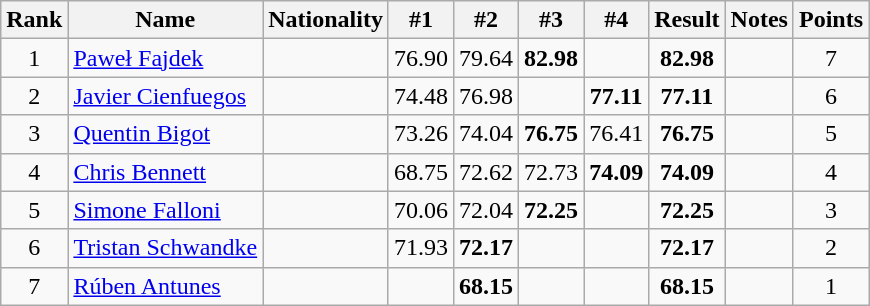<table class="wikitable sortable" style="text-align:center;">
<tr>
<th>Rank</th>
<th>Name</th>
<th>Nationality</th>
<th>#1</th>
<th>#2</th>
<th>#3</th>
<th>#4</th>
<th>Result</th>
<th>Notes</th>
<th>Points</th>
</tr>
<tr>
<td>1</td>
<td align=left><a href='#'>Paweł Fajdek</a></td>
<td align=left></td>
<td>76.90</td>
<td>79.64</td>
<td><strong>82.98</strong></td>
<td></td>
<td><strong>82.98</strong></td>
<td></td>
<td>7</td>
</tr>
<tr>
<td>2</td>
<td align=left><a href='#'>Javier Cienfuegos</a></td>
<td align=left></td>
<td>74.48</td>
<td>76.98</td>
<td></td>
<td><strong>77.11</strong></td>
<td><strong>77.11</strong></td>
<td></td>
<td>6</td>
</tr>
<tr>
<td>3</td>
<td align=left><a href='#'>Quentin Bigot</a></td>
<td align=left></td>
<td>73.26</td>
<td>74.04</td>
<td><strong>76.75</strong></td>
<td>76.41</td>
<td><strong>76.75</strong></td>
<td></td>
<td>5</td>
</tr>
<tr>
<td>4</td>
<td align=left><a href='#'>Chris Bennett</a></td>
<td align=left></td>
<td>68.75</td>
<td>72.62</td>
<td>72.73</td>
<td><strong>74.09</strong></td>
<td><strong>74.09</strong></td>
<td></td>
<td>4</td>
</tr>
<tr>
<td>5</td>
<td align=left><a href='#'>Simone Falloni</a></td>
<td align=left></td>
<td>70.06</td>
<td>72.04</td>
<td><strong>72.25</strong></td>
<td></td>
<td><strong>72.25</strong></td>
<td></td>
<td>3</td>
</tr>
<tr>
<td>6</td>
<td align=left><a href='#'>Tristan Schwandke</a></td>
<td align=left></td>
<td>71.93</td>
<td><strong>72.17</strong></td>
<td></td>
<td></td>
<td><strong>72.17</strong></td>
<td></td>
<td>2</td>
</tr>
<tr>
<td>7</td>
<td align=left><a href='#'>Rúben Antunes</a></td>
<td align=left></td>
<td></td>
<td><strong>68.15</strong></td>
<td></td>
<td></td>
<td><strong>68.15</strong></td>
<td></td>
<td>1</td>
</tr>
</table>
